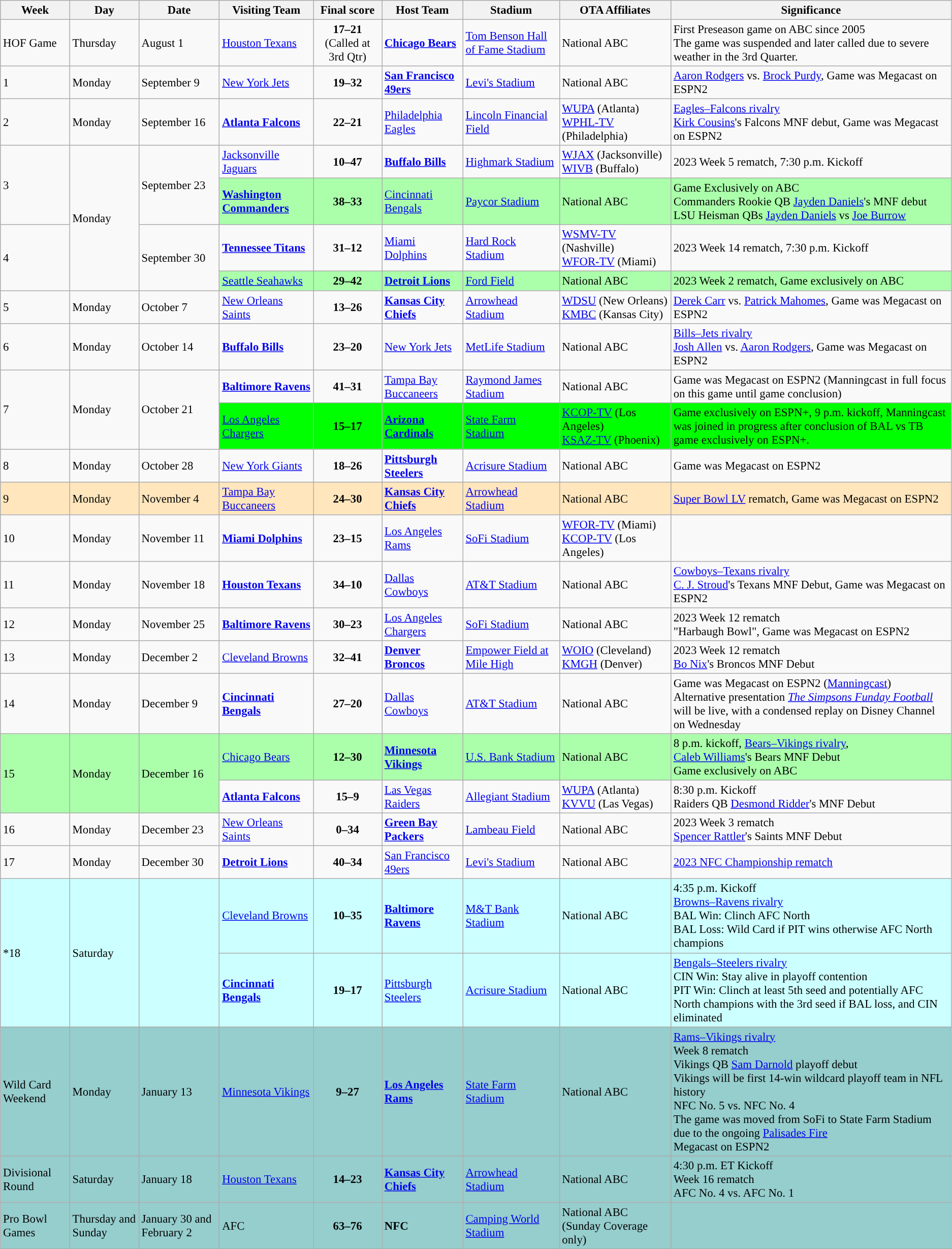<table class="wikitable" style="font-size: 95%;">
<tr>
<th>Week</th>
<th>Day</th>
<th>Date</th>
<th>Visiting Team</th>
<th>Final score</th>
<th>Host Team</th>
<th>Stadium</th>
<th>OTA Affiliates</th>
<th>Significance</th>
</tr>
<tr>
<td>HOF Game</td>
<td>Thursday</td>
<td>August 1</td>
<td><a href='#'>Houston Texans</a></td>
<td align="center"><strong>17–21</strong> (Called at 3rd Qtr)</td>
<td><strong><a href='#'>Chicago Bears</a></strong></td>
<td><a href='#'>Tom Benson Hall of Fame Stadium</a></td>
<td>National ABC</td>
<td>First Preseason game on ABC since 2005<br>The game was suspended and later called due to severe weather in the 3rd Quarter.</td>
</tr>
<tr>
<td>1</td>
<td>Monday</td>
<td>September 9</td>
<td><a href='#'>New York Jets</a></td>
<td align="center"><strong>19–32</strong></td>
<td><strong><a href='#'>San Francisco 49ers</a></strong></td>
<td><a href='#'>Levi's Stadium</a></td>
<td>National ABC</td>
<td><a href='#'>Aaron Rodgers</a> vs. <a href='#'>Brock Purdy</a>, Game was Megacast on ESPN2</td>
</tr>
<tr>
<td>2</td>
<td>Monday</td>
<td>September 16</td>
<td><strong><a href='#'>Atlanta Falcons</a></strong></td>
<td align="center"><strong>22–21</strong></td>
<td><a href='#'>Philadelphia Eagles</a></td>
<td><a href='#'>Lincoln Financial Field</a></td>
<td><a href='#'>WUPA</a> (Atlanta)<br><a href='#'>WPHL-TV</a> (Philadelphia)</td>
<td><a href='#'>Eagles–Falcons rivalry</a><br><a href='#'>Kirk Cousins</a>'s Falcons MNF debut, Game was Megacast on ESPN2</td>
</tr>
<tr>
<td rowspan="2">3</td>
<td rowspan="4">Monday</td>
<td rowspan="2">September 23</td>
<td><a href='#'>Jacksonville Jaguars</a></td>
<td align="center"><strong>10–47</strong></td>
<td><strong><a href='#'>Buffalo Bills</a></strong></td>
<td><a href='#'>Highmark Stadium</a></td>
<td><a href='#'>WJAX</a> (Jacksonville)<br><a href='#'>WIVB</a> (Buffalo)</td>
<td>2023 Week 5 rematch, 7:30 p.m. Kickoff</td>
</tr>
<tr bgcolor="#ABFFAB">
<td><strong><a href='#'>Washington Commanders</a></strong></td>
<td align="center"><strong>38–33</strong></td>
<td><a href='#'>Cincinnati Bengals</a></td>
<td><a href='#'>Paycor Stadium</a></td>
<td>National ABC</td>
<td>Game Exclusively on ABC<br>Commanders Rookie QB <a href='#'>Jayden Daniels</a>'s MNF debut<br>LSU Heisman QBs <a href='#'>Jayden Daniels</a> vs <a href='#'>Joe Burrow</a></td>
</tr>
<tr>
<td rowspan="2">4</td>
<td rowspan="2">September 30</td>
<td><strong><a href='#'>Tennessee Titans</a></strong></td>
<td align="center"><strong>31–12</strong></td>
<td><a href='#'>Miami Dolphins</a></td>
<td><a href='#'>Hard Rock Stadium</a></td>
<td><a href='#'>WSMV-TV</a> (Nashville)<br><a href='#'>WFOR-TV</a> (Miami)</td>
<td>2023 Week 14 rematch, 7:30 p.m. Kickoff</td>
</tr>
<tr bgcolor="#ABFFAB">
<td><a href='#'>Seattle Seahawks</a></td>
<td align="center"><strong>29–42</strong></td>
<td><strong><a href='#'>Detroit Lions</a></strong></td>
<td><a href='#'>Ford Field</a></td>
<td>National ABC</td>
<td>2023 Week 2 rematch, Game exclusively on ABC</td>
</tr>
<tr>
<td>5</td>
<td>Monday</td>
<td>October 7</td>
<td><a href='#'>New Orleans Saints</a></td>
<td align="center"><strong>13–26</strong></td>
<td><strong><a href='#'>Kansas City Chiefs</a></strong></td>
<td><a href='#'>Arrowhead Stadium</a></td>
<td><a href='#'>WDSU</a> (New Orleans)<br><a href='#'>KMBC</a> (Kansas City)</td>
<td><a href='#'>Derek Carr</a> vs. <a href='#'>Patrick Mahomes</a>, Game was Megacast on ESPN2</td>
</tr>
<tr>
<td>6</td>
<td>Monday</td>
<td>October 14</td>
<td><strong><a href='#'>Buffalo Bills</a></strong></td>
<td align="center"><strong>23–20</strong></td>
<td><a href='#'>New York Jets</a></td>
<td><a href='#'>MetLife Stadium</a></td>
<td>National ABC</td>
<td><a href='#'>Bills–Jets rivalry</a><br><a href='#'>Josh Allen</a> vs. <a href='#'>Aaron Rodgers</a>, Game was Megacast on ESPN2</td>
</tr>
<tr>
<td rowspan="2">7</td>
<td rowspan="2">Monday</td>
<td rowspan="2">October 21</td>
<td><strong><a href='#'>Baltimore Ravens</a></strong></td>
<td align="center"><strong>41–31</strong></td>
<td><a href='#'>Tampa Bay Buccaneers</a></td>
<td><a href='#'>Raymond James Stadium</a></td>
<td>National ABC</td>
<td>Game was Megacast on ESPN2 (Manningcast in full focus on this game until game conclusion) </td>
</tr>
<tr bgcolor="00ff00">
<td><a href='#'>Los Angeles Chargers</a></td>
<td align="center"><strong>15–17</strong></td>
<td><strong><a href='#'>Arizona Cardinals</a></strong></td>
<td><a href='#'>State Farm Stadium</a></td>
<td><a href='#'>KCOP-TV</a> (Los Angeles)<br><a href='#'>KSAZ-TV</a> (Phoenix)</td>
<td>Game exclusively on ESPN+, 9 p.m. kickoff, Manningcast was joined in progress after conclusion of BAL vs TB game exclusively on ESPN+.</td>
</tr>
<tr>
<td>8</td>
<td>Monday</td>
<td>October 28</td>
<td><a href='#'>New York Giants</a></td>
<td align="center"><strong>18–26</strong></td>
<td><strong><a href='#'>Pittsburgh Steelers</a></strong></td>
<td><a href='#'>Acrisure Stadium</a></td>
<td>National ABC</td>
<td>Game was Megacast on ESPN2</td>
</tr>
<tr -- bgcolor="#FFE6BD">
<td>9</td>
<td>Monday</td>
<td>November 4</td>
<td><a href='#'>Tampa Bay Buccaneers</a></td>
<td align="center"><strong>24–30</strong></td>
<td><strong><a href='#'>Kansas City Chiefs</a></strong></td>
<td><a href='#'>Arrowhead Stadium</a></td>
<td>National ABC</td>
<td><a href='#'>Super Bowl LV</a> rematch, Game was Megacast on ESPN2</td>
</tr>
<tr>
<td>10</td>
<td>Monday</td>
<td>November 11</td>
<td><strong><a href='#'>Miami Dolphins</a></strong></td>
<td align="center"><strong>23–15</strong></td>
<td><a href='#'>Los Angeles Rams</a></td>
<td><a href='#'>SoFi Stadium</a></td>
<td><a href='#'>WFOR-TV</a> (Miami)<br><a href='#'>KCOP-TV</a> (Los Angeles)</td>
<td></td>
</tr>
<tr>
<td>11</td>
<td>Monday</td>
<td>November 18</td>
<td><strong><a href='#'>Houston Texans</a></strong></td>
<td align="center"><strong>34–10</strong></td>
<td><a href='#'>Dallas Cowboys</a></td>
<td><a href='#'>AT&T Stadium</a></td>
<td>National ABC</td>
<td><a href='#'>Cowboys–Texans rivalry</a><br><a href='#'>C. J. Stroud</a>'s Texans MNF Debut, Game was Megacast on ESPN2</td>
</tr>
<tr>
<td>12</td>
<td>Monday</td>
<td>November 25</td>
<td><strong><a href='#'>Baltimore Ravens</a></strong></td>
<td align="center"><strong>30–23</strong></td>
<td><a href='#'>Los Angeles Chargers</a></td>
<td><a href='#'>SoFi Stadium</a></td>
<td>National ABC</td>
<td>2023 Week 12 rematch<br>"Harbaugh Bowl", Game was Megacast on ESPN2</td>
</tr>
<tr>
<td>13</td>
<td>Monday</td>
<td>December 2</td>
<td><a href='#'>Cleveland Browns</a></td>
<td align="center"><strong>32–41</strong></td>
<td><strong><a href='#'>Denver Broncos</a></strong></td>
<td><a href='#'>Empower Field at Mile High</a></td>
<td><a href='#'>WOIO</a> (Cleveland)<br><a href='#'>KMGH</a> (Denver)</td>
<td>2023 Week 12 rematch<br><a href='#'>Bo Nix</a>'s Broncos MNF Debut</td>
</tr>
<tr>
<td>14</td>
<td>Monday</td>
<td>December 9</td>
<td><strong><a href='#'>Cincinnati Bengals</a></strong></td>
<td align="center"><strong>27–20</strong></td>
<td><a href='#'>Dallas Cowboys</a></td>
<td><a href='#'>AT&T Stadium</a></td>
<td>National ABC</td>
<td>Game was Megacast on ESPN2 (<a href='#'>Manningcast</a>)<br>Alternative presentation <em><a href='#'>The Simpsons Funday Football</a></em> will be live, with a condensed replay on Disney Channel on Wednesday </td>
</tr>
<tr bgcolor="#ABFFAB">
<td rowspan="2">15</td>
<td rowspan="2">Monday</td>
<td rowspan="2">December 16</td>
<td><a href='#'>Chicago Bears</a></td>
<td align="center"><strong>12–30</strong></td>
<td><strong><a href='#'>Minnesota Vikings</a></strong></td>
<td><a href='#'>U.S. Bank Stadium</a></td>
<td>National ABC</td>
<td>8 p.m. kickoff,  <a href='#'>Bears–Vikings rivalry</a>,<br><a href='#'>Caleb Williams</a>'s Bears MNF Debut<br>Game exclusively on ABC</td>
</tr>
<tr>
<td><strong><a href='#'>Atlanta Falcons</a></strong></td>
<td align="center"><strong>15–9</strong></td>
<td><a href='#'>Las Vegas Raiders</a></td>
<td><a href='#'>Allegiant Stadium</a></td>
<td><a href='#'>WUPA</a> (Atlanta)<br><a href='#'>KVVU</a> (Las Vegas)</td>
<td>8:30 p.m. Kickoff<br>Raiders QB <a href='#'>Desmond Ridder</a>'s MNF Debut</td>
</tr>
<tr>
<td>16</td>
<td>Monday</td>
<td>December 23</td>
<td><a href='#'>New Orleans Saints</a></td>
<td align="center"><strong>0–34</strong></td>
<td><strong><a href='#'>Green Bay Packers</a></strong></td>
<td><a href='#'>Lambeau Field</a></td>
<td>National ABC</td>
<td>2023 Week 3 rematch<br><a href='#'>Spencer Rattler</a>'s Saints MNF Debut</td>
</tr>
<tr>
<td>17</td>
<td>Monday</td>
<td>December 30</td>
<td><strong><a href='#'>Detroit Lions</a></strong></td>
<td align="center"><strong>40–34</strong></td>
<td><a href='#'>San Francisco 49ers</a></td>
<td><a href='#'>Levi's Stadium</a></td>
<td>National ABC</td>
<td><a href='#'>2023 NFC Championship rematch</a></td>
</tr>
<tr bgcolor="#ccffff">
<td rowspan="2">*18</td>
<td rowspan="2">Saturday</td>
<td rowspan="2"></td>
<td><a href='#'>Cleveland Browns</a></td>
<td align="center"><strong>10–35</strong></td>
<td><strong><a href='#'>Baltimore Ravens</a></strong></td>
<td><a href='#'>M&T Bank Stadium</a></td>
<td>National ABC</td>
<td>4:35 p.m. Kickoff <br><a href='#'>Browns–Ravens rivalry</a><br>BAL Win: Clinch AFC North<br>BAL Loss: Wild Card if PIT wins otherwise AFC North champions</td>
</tr>
<tr bgcolor="#ccffff">
<td><strong><a href='#'>Cincinnati Bengals</a></strong></td>
<td align="center"><strong>19–17</strong></td>
<td><a href='#'>Pittsburgh Steelers</a></td>
<td><a href='#'>Acrisure Stadium</a></td>
<td>National ABC</td>
<td><a href='#'>Bengals–Steelers rivalry</a><br>CIN Win: Stay alive in playoff contention<br>PIT Win: Clinch at least 5th seed and potentially AFC North champions with the 3rd seed if BAL loss, and CIN eliminated</td>
</tr>
<tr bgcolor="96cdcd">
<td>Wild Card Weekend</td>
<td>Monday</td>
<td>January 13</td>
<td><a href='#'>Minnesota Vikings</a></td>
<td align="center"><strong>9–27</strong></td>
<td><strong><a href='#'>Los Angeles Rams</a></strong></td>
<td><a href='#'>State Farm Stadium</a></td>
<td>National ABC</td>
<td><a href='#'>Rams–Vikings rivalry</a><br>Week 8 rematch<br>Vikings QB <a href='#'>Sam Darnold</a> playoff debut<br>Vikings will be first 14-win wildcard playoff team in NFL history<br>NFC No. 5 vs. NFC No. 4<br>The game was moved from SoFi to State Farm Stadium due to the ongoing <a href='#'>Palisades Fire</a><br>Megacast on ESPN2</td>
</tr>
<tr bgcolor="96cdcd">
<td>Divisional Round</td>
<td>Saturday</td>
<td>January 18</td>
<td><a href='#'>Houston Texans</a></td>
<td align="center"><strong>14–23</strong></td>
<td><strong><a href='#'>Kansas City Chiefs</a></strong></td>
<td><a href='#'>Arrowhead Stadium</a></td>
<td>National ABC</td>
<td>4:30 p.m. ET Kickoff<br>Week 16 rematch<br>AFC No. 4 vs. AFC No. 1</td>
</tr>
<tr bgcolor="96cdcd">
<td>Pro Bowl Games</td>
<td>Thursday and Sunday</td>
<td>January 30 and February 2</td>
<td>AFC</td>
<td align="center"><strong>63–76</strong></td>
<td><strong>NFC</strong></td>
<td><a href='#'>Camping World Stadium</a></td>
<td>National ABC (Sunday Coverage only)</td>
<td></td>
</tr>
</table>
